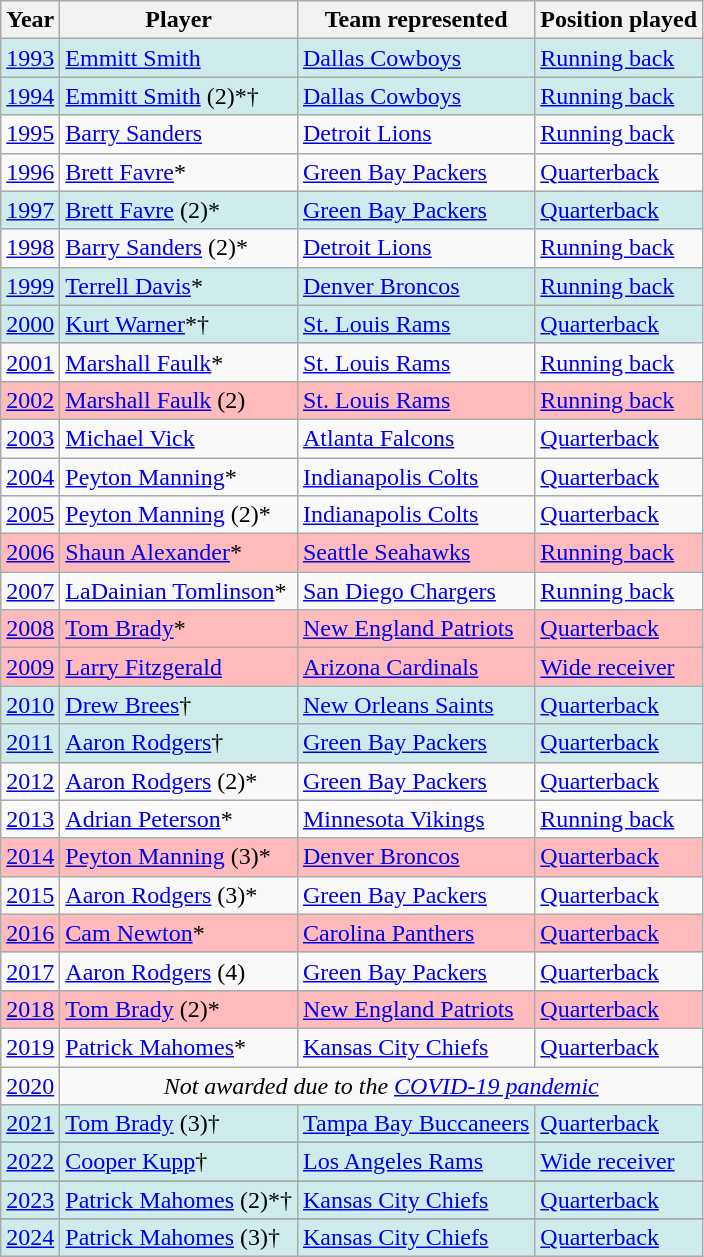<table class="wikitable sortable">
<tr>
<th>Year</th>
<th>Player</th>
<th>Team represented</th>
<th>Position played</th>
</tr>
<tr bgcolor="#cfecec">
<td><a href='#'>1993</a></td>
<td><a href='#'>Emmitt Smith</a></td>
<td><a href='#'>Dallas Cowboys</a></td>
<td><a href='#'>Running back</a></td>
</tr>
<tr bgcolor="#cfecec">
<td><a href='#'>1994</a></td>
<td><a href='#'>Emmitt Smith</a> (2)*†</td>
<td><a href='#'>Dallas Cowboys</a></td>
<td><a href='#'>Running back</a></td>
</tr>
<tr>
<td><a href='#'>1995</a></td>
<td><a href='#'>Barry Sanders</a></td>
<td><a href='#'>Detroit Lions</a></td>
<td><a href='#'>Running back</a></td>
</tr>
<tr>
<td><a href='#'>1996</a></td>
<td><a href='#'>Brett Favre</a>*</td>
<td><a href='#'>Green Bay Packers</a></td>
<td><a href='#'>Quarterback</a></td>
</tr>
<tr bgcolor="#cfecec">
<td><a href='#'>1997</a></td>
<td><a href='#'>Brett Favre</a> (2)*</td>
<td><a href='#'>Green Bay Packers</a></td>
<td><a href='#'>Quarterback</a></td>
</tr>
<tr>
<td><a href='#'>1998</a></td>
<td><a href='#'>Barry Sanders</a> (2)*</td>
<td><a href='#'>Detroit Lions</a></td>
<td><a href='#'>Running back</a></td>
</tr>
<tr bgcolor="#cfecec">
<td><a href='#'>1999</a></td>
<td><a href='#'>Terrell Davis</a>*</td>
<td><a href='#'>Denver Broncos</a></td>
<td><a href='#'>Running back</a></td>
</tr>
<tr bgcolor="#cfecec">
<td><a href='#'>2000</a></td>
<td><a href='#'>Kurt Warner</a>*†</td>
<td><a href='#'>St. Louis Rams</a></td>
<td><a href='#'>Quarterback</a></td>
</tr>
<tr>
<td><a href='#'>2001</a></td>
<td><a href='#'>Marshall Faulk</a>*</td>
<td><a href='#'>St. Louis Rams</a></td>
<td><a href='#'>Running back</a></td>
</tr>
<tr bgcolor="#ffbbbb">
<td><a href='#'>2002</a></td>
<td><a href='#'>Marshall Faulk</a> (2)</td>
<td><a href='#'>St. Louis Rams</a></td>
<td><a href='#'>Running back</a></td>
</tr>
<tr>
<td><a href='#'>2003</a></td>
<td><a href='#'>Michael Vick</a></td>
<td><a href='#'>Atlanta Falcons</a></td>
<td><a href='#'>Quarterback</a></td>
</tr>
<tr>
<td><a href='#'>2004</a></td>
<td><a href='#'>Peyton Manning</a>*</td>
<td><a href='#'>Indianapolis Colts</a></td>
<td><a href='#'>Quarterback</a></td>
</tr>
<tr>
<td><a href='#'>2005</a></td>
<td><a href='#'>Peyton Manning</a> (2)*</td>
<td><a href='#'>Indianapolis Colts</a></td>
<td><a href='#'>Quarterback</a></td>
</tr>
<tr bgcolor="#ffbbbb">
<td><a href='#'>2006</a></td>
<td><a href='#'>Shaun Alexander</a>*</td>
<td><a href='#'>Seattle Seahawks</a></td>
<td><a href='#'>Running back</a></td>
</tr>
<tr>
<td><a href='#'>2007</a></td>
<td><a href='#'>LaDainian Tomlinson</a>*</td>
<td><a href='#'>San Diego Chargers</a></td>
<td><a href='#'>Running back</a></td>
</tr>
<tr bgcolor="#ffbbbb">
<td><a href='#'>2008</a></td>
<td><a href='#'>Tom Brady</a>*</td>
<td><a href='#'>New England Patriots</a></td>
<td><a href='#'>Quarterback</a></td>
</tr>
<tr bgcolor="#ffbbbb">
<td><a href='#'>2009</a></td>
<td><a href='#'>Larry Fitzgerald</a></td>
<td><a href='#'>Arizona Cardinals</a></td>
<td><a href='#'>Wide receiver</a></td>
</tr>
<tr bgcolor="#cfecec">
<td><a href='#'>2010</a></td>
<td><a href='#'>Drew Brees</a>†</td>
<td><a href='#'>New Orleans Saints</a></td>
<td><a href='#'>Quarterback</a></td>
</tr>
<tr bgcolor="#cfecec">
<td><a href='#'>2011</a></td>
<td><a href='#'>Aaron Rodgers</a>†</td>
<td><a href='#'>Green Bay Packers</a></td>
<td><a href='#'>Quarterback</a></td>
</tr>
<tr>
<td><a href='#'>2012</a></td>
<td><a href='#'>Aaron Rodgers</a> (2)*</td>
<td><a href='#'>Green Bay Packers</a></td>
<td><a href='#'>Quarterback</a></td>
</tr>
<tr>
<td><a href='#'>2013</a></td>
<td><a href='#'>Adrian Peterson</a>*</td>
<td><a href='#'>Minnesota Vikings</a></td>
<td><a href='#'>Running back</a></td>
</tr>
<tr bgcolor="#ffbbbb">
<td><a href='#'>2014</a></td>
<td><a href='#'>Peyton Manning</a> (3)*</td>
<td><a href='#'>Denver Broncos</a></td>
<td><a href='#'>Quarterback</a></td>
</tr>
<tr>
<td><a href='#'>2015</a></td>
<td><a href='#'>Aaron Rodgers</a> (3)*</td>
<td><a href='#'>Green Bay Packers</a></td>
<td><a href='#'>Quarterback</a></td>
</tr>
<tr bgcolor="#ffbbbb">
<td><a href='#'>2016</a></td>
<td><a href='#'>Cam Newton</a>*</td>
<td><a href='#'>Carolina Panthers</a></td>
<td><a href='#'>Quarterback</a></td>
</tr>
<tr>
<td><a href='#'>2017</a></td>
<td><a href='#'>Aaron Rodgers</a> (4)</td>
<td><a href='#'>Green Bay Packers</a></td>
<td><a href='#'>Quarterback</a></td>
</tr>
<tr bgcolor="#ffbbbb">
<td><a href='#'>2018</a></td>
<td><a href='#'>Tom Brady</a> (2)*</td>
<td><a href='#'>New England Patriots</a></td>
<td><a href='#'>Quarterback</a></td>
</tr>
<tr>
<td><a href='#'>2019</a></td>
<td><a href='#'>Patrick Mahomes</a>*</td>
<td><a href='#'>Kansas City Chiefs</a></td>
<td><a href='#'>Quarterback</a></td>
</tr>
<tr>
<td><a href='#'>2020</a></td>
<td colspan=3 align=center><em>Not awarded due to the <a href='#'>COVID-19 pandemic</a></em></td>
</tr>
<tr bgcolor="#cfecec">
<td><a href='#'>2021</a></td>
<td><a href='#'>Tom Brady</a> (3)†</td>
<td><a href='#'>Tampa Bay Buccaneers</a></td>
<td><a href='#'>Quarterback</a></td>
</tr>
<tr>
</tr>
<tr bgcolor="#cfecec">
<td><a href='#'>2022</a></td>
<td><a href='#'>Cooper Kupp</a>†</td>
<td><a href='#'>Los Angeles Rams</a></td>
<td><a href='#'>Wide receiver</a></td>
</tr>
<tr>
</tr>
<tr bgcolor="#cfecec">
<td><a href='#'>2023</a></td>
<td><a href='#'>Patrick Mahomes</a> (2)*†</td>
<td><a href='#'>Kansas City Chiefs</a></td>
<td><a href='#'>Quarterback</a></td>
</tr>
<tr>
</tr>
<tr bgcolor="#cfecec">
<td><a href='#'>2024</a></td>
<td><a href='#'>Patrick Mahomes</a> (3)†</td>
<td><a href='#'>Kansas City Chiefs</a></td>
<td><a href='#'>Quarterback</a></td>
</tr>
</table>
